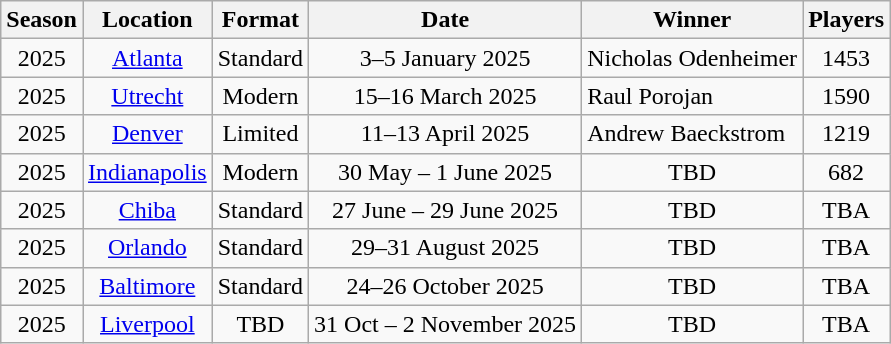<table class="wikitable sortable" style="text-align: center;">
<tr>
<th>Season</th>
<th>Location</th>
<th>Format</th>
<th data-sort-type="isoDate">Date</th>
<th>Winner</th>
<th>Players</th>
</tr>
<tr>
<td>2025</td>
<td><a href='#'>Atlanta</a></td>
<td>Standard</td>
<td data-sort-value="2025-01-03">3–5 January 2025</td>
<td align=left> Nicholas Odenheimer</td>
<td>1453</td>
</tr>
<tr>
<td>2025</td>
<td><a href='#'>Utrecht</a></td>
<td>Modern</td>
<td data-sort-value="2025-03-15">15–16 March 2025</td>
<td align=left> Raul Porojan</td>
<td>1590</td>
</tr>
<tr>
<td>2025</td>
<td><a href='#'>Denver</a></td>
<td>Limited</td>
<td>11–13 April 2025</td>
<td align=left> Andrew Baeckstrom</td>
<td>1219</td>
</tr>
<tr>
<td>2025</td>
<td><a href='#'>Indianapolis</a></td>
<td>Modern</td>
<td>30 May – 1 June 2025</td>
<td>TBD</td>
<td>682</td>
</tr>
<tr>
<td>2025</td>
<td><a href='#'>Chiba</a></td>
<td>Standard</td>
<td>27 June – 29 June 2025</td>
<td>TBD</td>
<td>TBA</td>
</tr>
<tr>
<td>2025</td>
<td><a href='#'>Orlando</a></td>
<td>Standard</td>
<td>29–31 August 2025</td>
<td>TBD</td>
<td>TBA</td>
</tr>
<tr>
<td>2025</td>
<td><a href='#'>Baltimore</a></td>
<td>Standard</td>
<td>24–26 October 2025</td>
<td>TBD</td>
<td>TBA</td>
</tr>
<tr>
<td>2025</td>
<td><a href='#'>Liverpool</a></td>
<td>TBD</td>
<td>31 Oct – 2 November 2025</td>
<td>TBD</td>
<td>TBA</td>
</tr>
</table>
